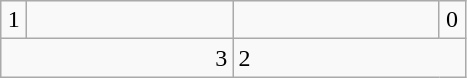<table class=wikitable>
<tr>
<td align=center width=10>1</td>
<td align="center" width="130"></td>
<td align="center" width="130"></td>
<td align="center" width="10">0</td>
</tr>
<tr>
<td colspan=2 align=right>3</td>
<td colspan="2">2</td>
</tr>
</table>
